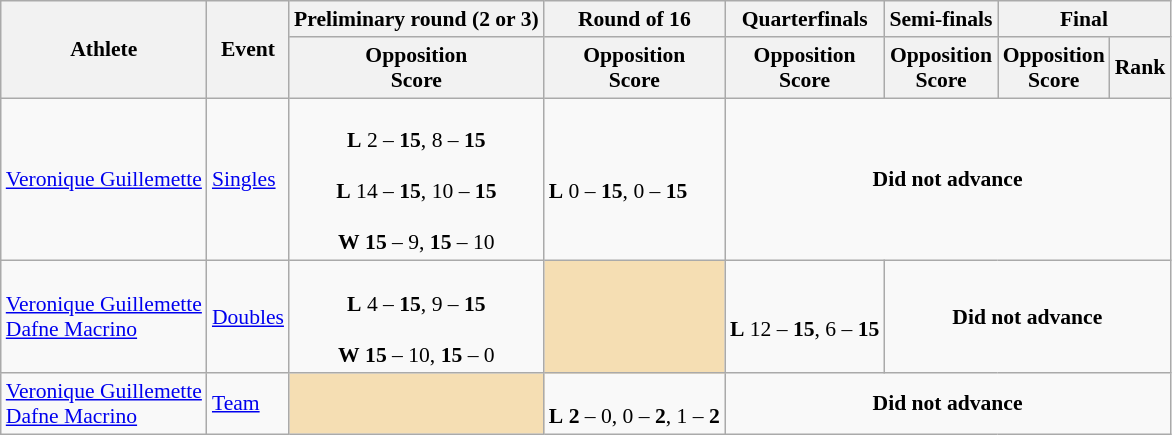<table class="wikitable" border="1" style="font-size:90%">
<tr>
<th rowspan=2>Athlete</th>
<th rowspan=2>Event</th>
<th>Preliminary round (2 or 3)</th>
<th>Round of 16</th>
<th>Quarterfinals</th>
<th>Semi-finals</th>
<th colspan=2>Final</th>
</tr>
<tr>
<th>Opposition<br>Score</th>
<th>Opposition<br>Score</th>
<th>Opposition<br>Score</th>
<th>Opposition<br>Score</th>
<th>Opposition<br>Score</th>
<th>Rank</th>
</tr>
<tr>
<td><a href='#'>Veronique Guillemette</a></td>
<td><a href='#'>Singles</a></td>
<td align=center><br><strong>L</strong> 2 – <strong>15</strong>, 8 – <strong>15</strong><br><br><strong>L</strong> 14 – <strong>15</strong>, 10 – <strong>15</strong><br><br><strong>W</strong> <strong>15</strong> – 9, <strong>15</strong> – 10</td>
<td><br><strong>L</strong> 0 – <strong>15</strong>, 0 – <strong>15</strong></td>
<td align="center" colspan="7"><strong>Did not advance</strong></td>
</tr>
<tr>
<td><a href='#'>Veronique Guillemette</a><br><a href='#'>Dafne Macrino</a></td>
<td><a href='#'>Doubles</a></td>
<td align=center><br><strong>L</strong> 4 – <strong>15</strong>, 9 – <strong>15</strong><br><br><strong>W</strong> <strong>15</strong> – 10, <strong>15</strong> – 0</td>
<td align=center bgcolor=wheat></td>
<td><br><strong>L</strong> 12 – <strong>15</strong>, 6 – <strong>15</strong></td>
<td align="center" colspan="7"><strong>Did not advance</strong></td>
</tr>
<tr>
<td><a href='#'>Veronique Guillemette</a><br><a href='#'>Dafne Macrino</a></td>
<td><a href='#'>Team</a></td>
<td align=center bgcolor=wheat></td>
<td align=center><br><strong>L</strong> <strong>2</strong> – 0, 0 – <strong>2</strong>, 1 – <strong>2</strong></td>
<td align="center" colspan="7"><strong>Did not advance</strong></td>
</tr>
</table>
